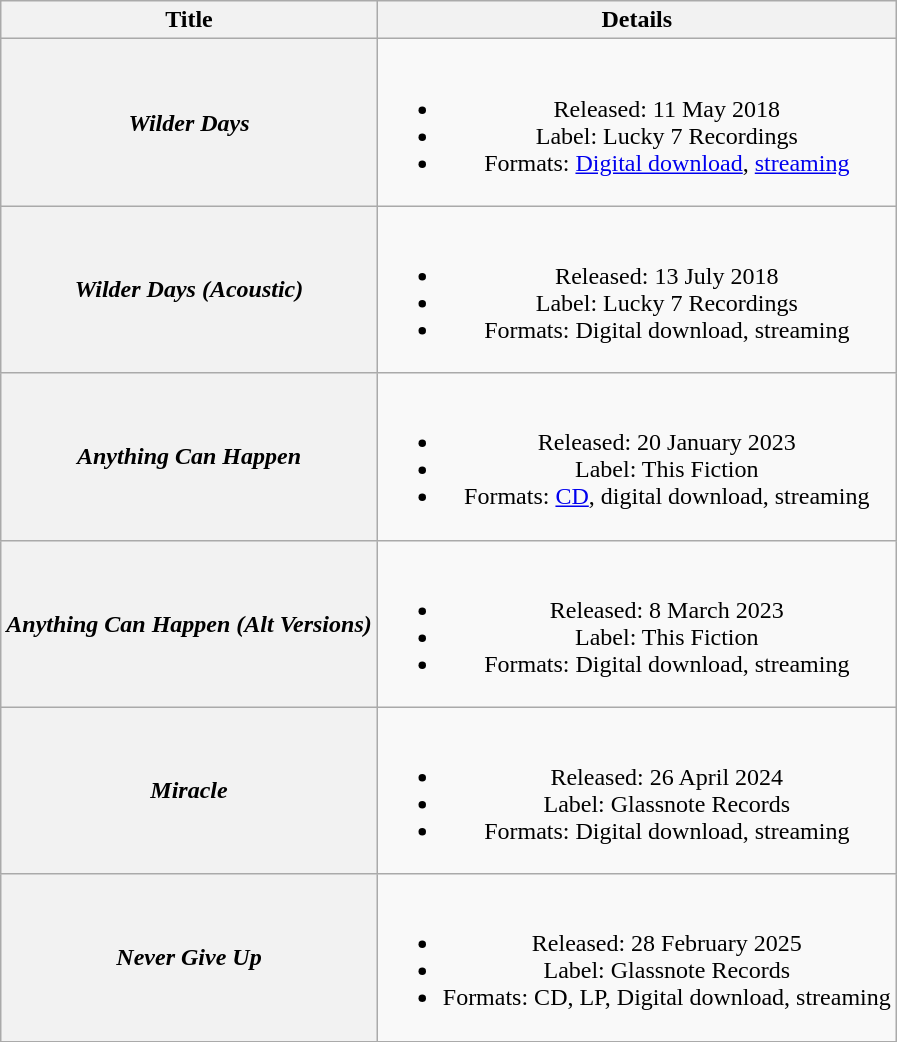<table class="wikitable plainrowheaders" style="text-align:center;" border="1">
<tr>
<th scope="col">Title</th>
<th scope="col">Details</th>
</tr>
<tr>
<th scope="row"><em>Wilder Days</em></th>
<td><br><ul><li>Released: 11 May 2018</li><li>Label: Lucky 7 Recordings</li><li>Formats: <a href='#'>Digital download</a>, <a href='#'>streaming</a></li></ul></td>
</tr>
<tr>
<th scope="row"><em>Wilder Days (Acoustic)</em></th>
<td><br><ul><li>Released: 13 July 2018</li><li>Label: Lucky 7 Recordings</li><li>Formats: Digital download, streaming</li></ul></td>
</tr>
<tr>
<th scope="row"><em>Anything Can Happen</em></th>
<td><br><ul><li>Released: 20 January 2023</li><li>Label: This Fiction</li><li>Formats: <a href='#'>CD</a>, digital download, streaming</li></ul></td>
</tr>
<tr>
<th scope="row"><em>Anything Can Happen (Alt Versions)</em></th>
<td><br><ul><li>Released: 8 March 2023</li><li>Label: This Fiction</li><li>Formats: Digital download, streaming</li></ul></td>
</tr>
<tr>
<th scope="row"><em>Miracle</em></th>
<td><br><ul><li>Released: 26 April 2024</li><li>Label: Glassnote Records</li><li>Formats: Digital download, streaming</li></ul></td>
</tr>
<tr>
<th scope="row"><em>Never Give Up</em></th>
<td><br><ul><li>Released: 28 February 2025</li><li>Label: Glassnote Records</li><li>Formats: CD, LP, Digital download, streaming</li></ul></td>
</tr>
</table>
